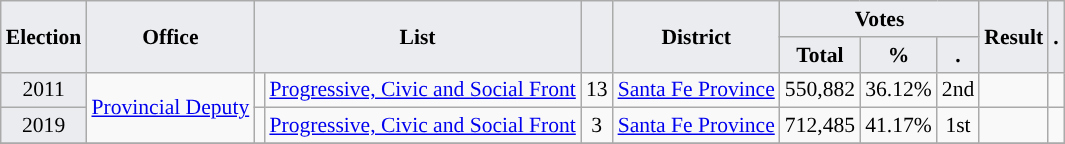<table class="wikitable" style="font-size:90%; text-align:center;">
<tr>
<th style="background-color:#EAECF0;" rowspan=2>Election</th>
<th style="background-color:#EAECF0;" rowspan=2>Office</th>
<th style="background-color:#EAECF0;" colspan=2 rowspan=2>List</th>
<th style="background-color:#EAECF0;" rowspan=2></th>
<th style="background-color:#EAECF0;" rowspan=2>District</th>
<th style="background-color:#EAECF0;" colspan=3>Votes</th>
<th style="background-color:#EAECF0;" rowspan=2>Result</th>
<th style="background-color:#EAECF0;" rowspan=2>.</th>
</tr>
<tr>
<th style="background-color:#EAECF0;">Total</th>
<th style="background-color:#EAECF0;">%</th>
<th style="background-color:#EAECF0;">.</th>
</tr>
<tr>
<td style="background-color:#EAECF0;">2011</td>
<td rowspan="2"><a href='#'>Provincial Deputy</a></td>
<td style="background-color:"></td>
<td><a href='#'>Progressive, Civic and Social Front</a></td>
<td>13</td>
<td><a href='#'>Santa Fe Province</a></td>
<td>550,882</td>
<td>36.12%</td>
<td>2nd</td>
<td></td>
<td></td>
</tr>
<tr>
<td style="background-color:#EAECF0;">2019</td>
<td style="background-color:"></td>
<td><a href='#'>Progressive, Civic and Social Front</a></td>
<td>3</td>
<td><a href='#'>Santa Fe Province</a></td>
<td>712,485</td>
<td>41.17%</td>
<td>1st</td>
<td></td>
<td></td>
</tr>
<tr>
</tr>
</table>
